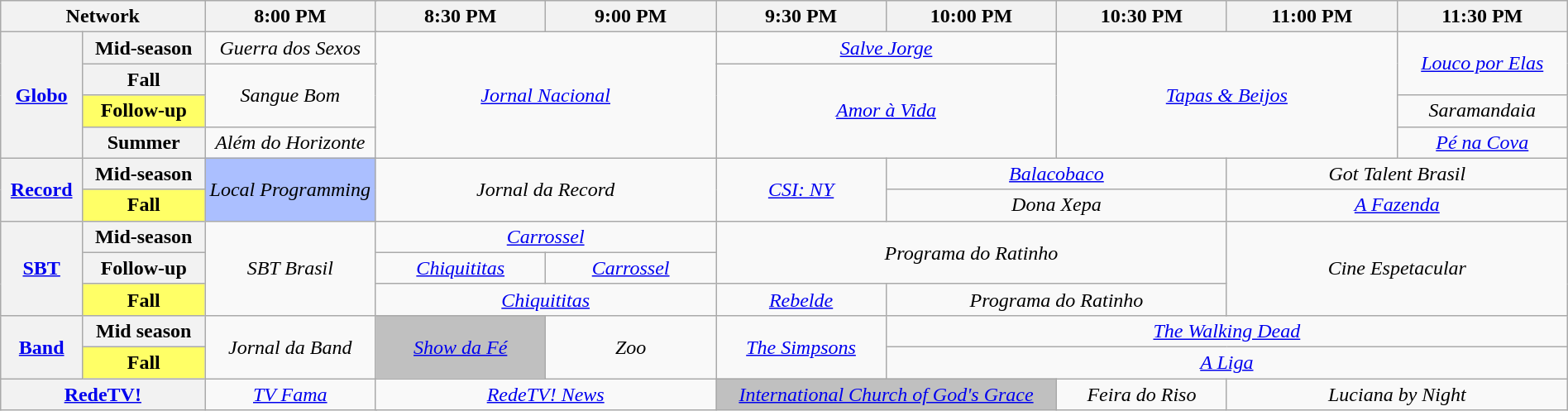<table class="wikitable" style="width:100%;margin-right:0;text-align:center">
<tr>
<th colspan="2" style="width:12%;">Network</th>
<th colspan="2" ! style="width:10%;">8:00 PM</th>
<th style="width:10%;">8:30 PM</th>
<th style="width:10%;">9:00 PM</th>
<th style="width:10%;">9:30 PM</th>
<th style="width:10%;">10:00 PM</th>
<th style="width:10%;">10:30 PM</th>
<th style="width:10%;">11:00 PM</th>
<th style="width:10%;">11:30 PM</th>
</tr>
<tr>
<th rowspan="4"><a href='#'>Globo</a></th>
<th>Mid-season</th>
<td colspan="2"><em>Guerra dos Sexos</em></td>
<td colspan="2" rowspan="4"><em><a href='#'>Jornal Nacional</a></em></td>
<td colspan="2"><em><a href='#'>Salve Jorge</a></em></td>
<td colspan="2" rowspan="4"><em><a href='#'>Tapas & Beijos</a></em></td>
<td colspan="2" rowspan="2"><em><a href='#'>Louco por Elas</a></em></td>
</tr>
<tr>
<th>Fall</th>
<td colspan="2" rowspan="2"><em>Sangue Bom</em></td>
<td colspan="2" rowspan="3"><em><a href='#'>Amor à Vida</a></em></td>
</tr>
<tr>
<th style="background:#FFFF66;">Follow-up</th>
<td colspan="2"><em>Saramandaia</em></td>
</tr>
<tr>
<th>Summer</th>
<td colspan="2"><em>Além do Horizonte</em></td>
<td colspan="2"><em><a href='#'>Pé na Cova</a></em></td>
</tr>
<tr>
<th rowspan="2"><a href='#'>Record</a></th>
<th>Mid-season</th>
<td colspan="1" style="background:#abbfff;" rowspan="2"><em>Local Programming</em></td>
<td colspan="3" rowspan="2"><em>Jornal da Record</em></td>
<td colspan="1" rowspan="2"><em><a href='#'>CSI: NY</a></em></td>
<td colspan="2"><em><a href='#'>Balacobaco</a></em></td>
<td colspan="2"><em>Got Talent Brasil</em></td>
</tr>
<tr>
<th style="background:#FFFF66;">Fall</th>
<td colspan="2"><em>Dona Xepa</em></td>
<td colspan="2"><em><a href='#'>A Fazenda</a></em></td>
</tr>
<tr>
<th rowspan="3"><a href='#'>SBT</a></th>
<th>Mid-season</th>
<td colspan="2" rowspan="3"><em>SBT Brasil</em></td>
<td colspan="2"><em><a href='#'>Carrossel</a></em></td>
<td colspan="3" rowspan="2"><em>Programa do Ratinho</em></td>
<td colspan="2" rowspan="3"><em>Cine Espetacular</em></td>
</tr>
<tr>
<th>Follow-up</th>
<td colspan="1"><em><a href='#'>Chiquititas</a></em></td>
<td colspan="1"><em><a href='#'>Carrossel</a></em></td>
</tr>
<tr>
<th style="background:#FFFF66;">Fall</th>
<td colspan="2"><em><a href='#'>Chiquititas</a></em></td>
<td colspan="1"><em><a href='#'>Rebelde</a></em></td>
<td colspan="2"><em>Programa do Ratinho</em></td>
</tr>
<tr>
<th rowspan="2"><a href='#'>Band</a></th>
<th>Mid season</th>
<td colspan="1" rowspan="2"><em>Jornal da Band</em></td>
<td colspan="2" style="background:#C0C0C0;" rowspan="2"><em><a href='#'>Show da Fé</a></em></td>
<td colspan="1" rowspan="2"><em>Zoo</em></td>
<td colspan="1" rowspan="2"><em><a href='#'>The Simpsons</a></em></td>
<td colspan="4"><em><a href='#'>The Walking Dead</a></em></td>
</tr>
<tr>
<th style="background:#FFFF66;">Fall</th>
<td colspan="4"><em><a href='#'>A Liga</a></em></td>
</tr>
<tr>
<th colspan="2"><a href='#'>RedeTV!</a></th>
<td colspan="2"><em><a href='#'>TV Fama</a></em></td>
<td colspan="2"><em><a href='#'>RedeTV! News</a></em></td>
<td colspan="2" style="background:#C0C0C0;"><em><a href='#'>International Church of God's Grace</a></em></td>
<td colspan="1"><em>Feira do Riso</em></td>
<td colspan="4"><em>Luciana by Night</em></td>
</tr>
</table>
